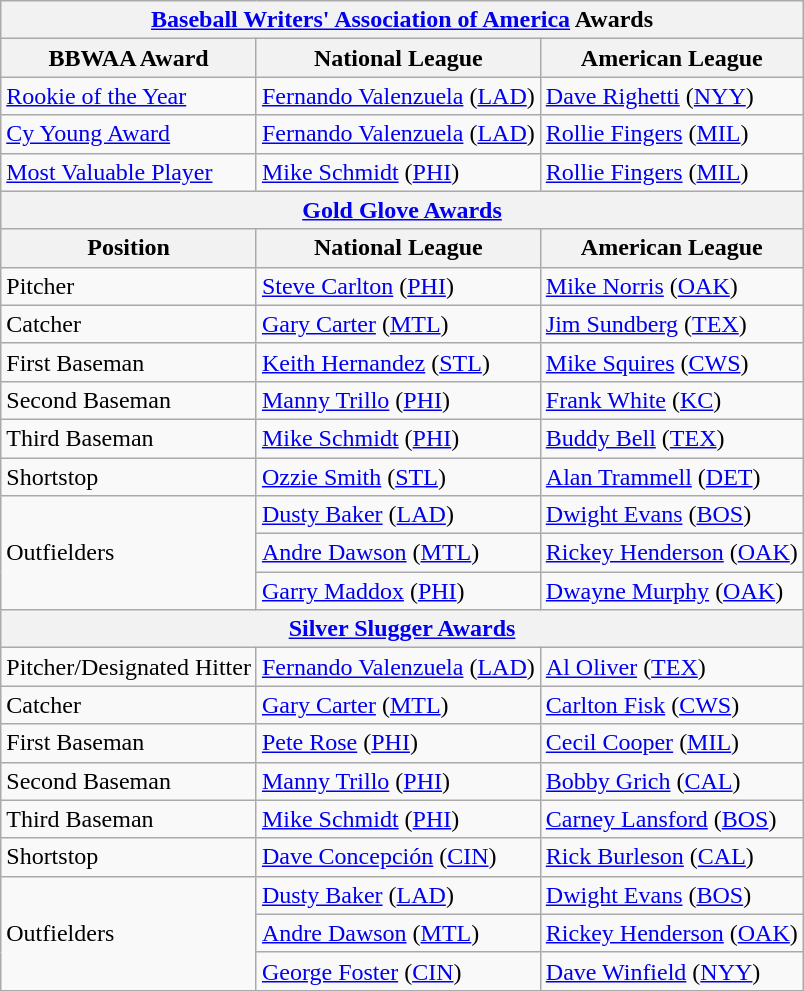<table class="wikitable">
<tr>
<th colspan="3"><a href='#'>Baseball Writers' Association of America</a> Awards</th>
</tr>
<tr>
<th>BBWAA Award</th>
<th>National League</th>
<th>American League</th>
</tr>
<tr>
<td><a href='#'>Rookie of the Year</a></td>
<td><a href='#'>Fernando Valenzuela</a> (<a href='#'>LAD</a>)</td>
<td><a href='#'>Dave Righetti</a> (<a href='#'>NYY</a>)</td>
</tr>
<tr>
<td><a href='#'>Cy Young Award</a></td>
<td><a href='#'>Fernando Valenzuela</a> (<a href='#'>LAD</a>)</td>
<td><a href='#'>Rollie Fingers</a> (<a href='#'>MIL</a>)</td>
</tr>
<tr>
<td><a href='#'>Most Valuable Player</a></td>
<td><a href='#'>Mike Schmidt</a> (<a href='#'>PHI</a>)</td>
<td><a href='#'>Rollie Fingers</a> (<a href='#'>MIL</a>)</td>
</tr>
<tr>
<th colspan="3"><a href='#'>Gold Glove Awards</a></th>
</tr>
<tr>
<th>Position</th>
<th>National League</th>
<th>American League</th>
</tr>
<tr>
<td>Pitcher</td>
<td><a href='#'>Steve Carlton</a> (<a href='#'>PHI</a>)</td>
<td><a href='#'>Mike Norris</a> (<a href='#'>OAK</a>)</td>
</tr>
<tr>
<td>Catcher</td>
<td><a href='#'>Gary Carter</a> (<a href='#'>MTL</a>)</td>
<td><a href='#'>Jim Sundberg</a> (<a href='#'>TEX</a>)</td>
</tr>
<tr>
<td>First Baseman</td>
<td><a href='#'>Keith Hernandez</a> (<a href='#'>STL</a>)</td>
<td><a href='#'>Mike Squires</a> (<a href='#'>CWS</a>)</td>
</tr>
<tr>
<td>Second Baseman</td>
<td><a href='#'>Manny Trillo</a> (<a href='#'>PHI</a>)</td>
<td><a href='#'>Frank White</a> (<a href='#'>KC</a>)</td>
</tr>
<tr>
<td>Third Baseman</td>
<td><a href='#'>Mike Schmidt</a> (<a href='#'>PHI</a>)</td>
<td><a href='#'>Buddy Bell</a> (<a href='#'>TEX</a>)</td>
</tr>
<tr>
<td>Shortstop</td>
<td><a href='#'>Ozzie Smith</a> (<a href='#'>STL</a>)</td>
<td><a href='#'>Alan Trammell</a> (<a href='#'>DET</a>)</td>
</tr>
<tr>
<td rowspan="3">Outfielders</td>
<td><a href='#'>Dusty Baker</a> (<a href='#'>LAD</a>)</td>
<td><a href='#'>Dwight Evans</a> (<a href='#'>BOS</a>)</td>
</tr>
<tr>
<td><a href='#'>Andre Dawson</a> (<a href='#'>MTL</a>)</td>
<td><a href='#'>Rickey Henderson</a> (<a href='#'>OAK</a>)</td>
</tr>
<tr>
<td><a href='#'>Garry Maddox</a> (<a href='#'>PHI</a>)</td>
<td><a href='#'>Dwayne Murphy</a> (<a href='#'>OAK</a>)</td>
</tr>
<tr>
<th colspan="3"><a href='#'>Silver Slugger Awards</a></th>
</tr>
<tr>
<td>Pitcher/Designated Hitter</td>
<td><a href='#'>Fernando Valenzuela</a> (<a href='#'>LAD</a>)</td>
<td><a href='#'>Al Oliver</a> (<a href='#'>TEX</a>)</td>
</tr>
<tr>
<td>Catcher</td>
<td><a href='#'>Gary Carter</a> (<a href='#'>MTL</a>)</td>
<td><a href='#'>Carlton Fisk</a> (<a href='#'>CWS</a>)</td>
</tr>
<tr>
<td>First Baseman</td>
<td><a href='#'>Pete Rose</a> (<a href='#'>PHI</a>)</td>
<td><a href='#'>Cecil Cooper</a> (<a href='#'>MIL</a>)</td>
</tr>
<tr>
<td>Second Baseman</td>
<td><a href='#'>Manny Trillo</a> (<a href='#'>PHI</a>)</td>
<td><a href='#'>Bobby Grich</a> (<a href='#'>CAL</a>)</td>
</tr>
<tr>
<td>Third Baseman</td>
<td><a href='#'>Mike Schmidt</a> (<a href='#'>PHI</a>)</td>
<td><a href='#'>Carney Lansford</a> (<a href='#'>BOS</a>)</td>
</tr>
<tr>
<td>Shortstop</td>
<td><a href='#'>Dave Concepción</a> (<a href='#'>CIN</a>)</td>
<td><a href='#'>Rick Burleson</a> (<a href='#'>CAL</a>)</td>
</tr>
<tr>
<td rowspan="3">Outfielders</td>
<td><a href='#'>Dusty Baker</a> (<a href='#'>LAD</a>)</td>
<td><a href='#'>Dwight Evans</a> (<a href='#'>BOS</a>)</td>
</tr>
<tr>
<td><a href='#'>Andre Dawson</a> (<a href='#'>MTL</a>)</td>
<td><a href='#'>Rickey Henderson</a> (<a href='#'>OAK</a>)</td>
</tr>
<tr>
<td><a href='#'>George Foster</a> (<a href='#'>CIN</a>)</td>
<td><a href='#'>Dave Winfield</a> (<a href='#'>NYY</a>)</td>
</tr>
</table>
